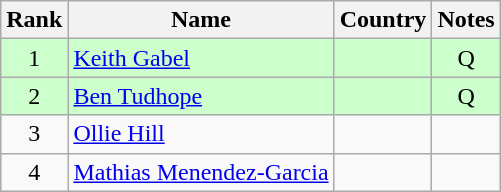<table class="wikitable" style="text-align:center;">
<tr>
<th>Rank</th>
<th>Name</th>
<th>Country</th>
<th>Notes</th>
</tr>
<tr bgcolor=ccffcc>
<td>1</td>
<td align=left><a href='#'>Keith Gabel</a></td>
<td align=left></td>
<td>Q</td>
</tr>
<tr bgcolor=ccffcc>
<td>2</td>
<td align=left><a href='#'>Ben Tudhope</a></td>
<td align=left></td>
<td>Q</td>
</tr>
<tr>
<td>3</td>
<td align=left><a href='#'>Ollie Hill</a></td>
<td align=left></td>
<td></td>
</tr>
<tr>
<td>4</td>
<td align=left><a href='#'>Mathias Menendez-Garcia</a></td>
<td align=left></td>
<td></td>
</tr>
</table>
